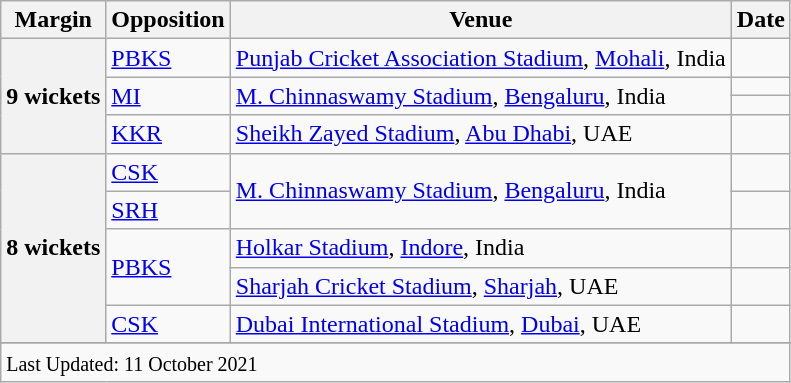<table class="wikitable">
<tr>
<th>Margin</th>
<th>Opposition</th>
<th>Venue</th>
<th>Date</th>
</tr>
<tr>
<th rowspan=4>9 wickets</th>
<td><a href='#'>PBKS</a></td>
<td><a href='#'>Punjab Cricket Association Stadium</a>, <a href='#'>Mohali</a>, India</td>
<td></td>
</tr>
<tr>
<td rowspan=2><a href='#'>MI</a></td>
<td rowspan=2><a href='#'>M. Chinnaswamy Stadium</a>, <a href='#'>Bengaluru</a>, India</td>
<td></td>
</tr>
<tr>
<td></td>
</tr>
<tr>
<td><a href='#'>KKR</a></td>
<td><a href='#'>Sheikh Zayed Stadium</a>, <a href='#'>Abu Dhabi</a>, UAE</td>
<td></td>
</tr>
<tr>
<th rowspan=5>8 wickets</th>
<td><a href='#'>CSK</a></td>
<td rowspan=2><a href='#'>M. Chinnaswamy Stadium</a>, <a href='#'>Bengaluru</a>, India</td>
<td></td>
</tr>
<tr>
<td><a href='#'>SRH</a></td>
<td></td>
</tr>
<tr>
<td rowspan=2><a href='#'>PBKS</a></td>
<td><a href='#'>Holkar Stadium</a>, <a href='#'>Indore</a>, India</td>
<td></td>
</tr>
<tr>
<td><a href='#'>Sharjah Cricket Stadium</a>, <a href='#'>Sharjah</a>, UAE</td>
<td></td>
</tr>
<tr>
<td><a href='#'>CSK</a></td>
<td><a href='#'>Dubai International Stadium</a>, <a href='#'>Dubai</a>, UAE</td>
<td></td>
</tr>
<tr>
</tr>
<tr class=sortbottom>
<td colspan=5><small>Last Updated: 11 October 2021</small></td>
</tr>
</table>
